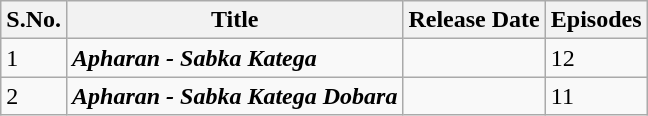<table class="wikitable">
<tr>
<th>S.No.</th>
<th>Title</th>
<th>Release Date</th>
<th>Episodes</th>
</tr>
<tr>
<td>1</td>
<td><strong><em>Apharan - Sabka Katega</em></strong></td>
<td></td>
<td>12</td>
</tr>
<tr>
<td>2</td>
<td><strong><em>Apharan - Sabka Katega Dobara</em></strong></td>
<td></td>
<td>11</td>
</tr>
</table>
